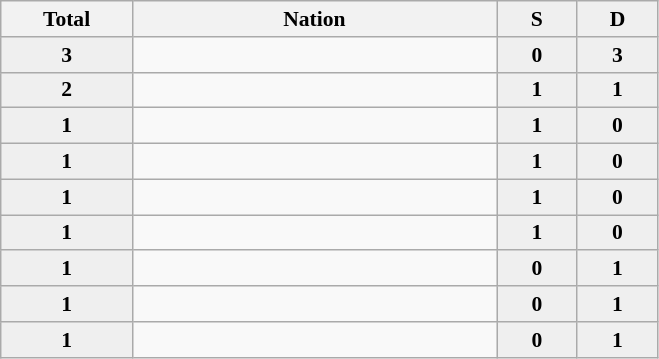<table class="sortable wikitable" style="font-size:90%;">
<tr>
<th width=81>Total</th>
<th width=236>Nation</th>
<th width=47 style="background:#efefef"> S </th>
<th width=47 style="background:#efefef"> D </th>
</tr>
<tr align=center>
<td bgcolor=#efefef><strong>3</strong></td>
<td align=left></td>
<td bgcolor=#efefef><strong>0</strong></td>
<td bgcolor=#efefef><strong>3</strong></td>
</tr>
<tr align=center>
<td bgcolor=#efefef><strong>2</strong></td>
<td align=left></td>
<td bgcolor=#efefef><strong>1</strong></td>
<td bgcolor=#efefef><strong>1</strong></td>
</tr>
<tr align=center>
<td bgcolor=#efefef><strong>1</strong></td>
<td align=left></td>
<td bgcolor=#efefef><strong>1</strong></td>
<td bgcolor=#efefef><strong>0</strong></td>
</tr>
<tr align=center>
<td bgcolor=#efefef><strong>1</strong></td>
<td align=left></td>
<td bgcolor=#efefef><strong>1</strong></td>
<td bgcolor=#efefef><strong>0</strong></td>
</tr>
<tr align=center>
<td bgcolor=#efefef><strong>1</strong></td>
<td align=left></td>
<td bgcolor=#efefef><strong>1</strong></td>
<td bgcolor=#efefef><strong>0</strong></td>
</tr>
<tr align=center>
<td bgcolor=#efefef><strong>1</strong></td>
<td align=left></td>
<td bgcolor=#efefef><strong>1</strong></td>
<td bgcolor=#efefef><strong>0</strong></td>
</tr>
<tr align=center>
<td bgcolor=#efefef><strong>1</strong></td>
<td align=left></td>
<td bgcolor=#efefef><strong>0</strong></td>
<td bgcolor=#efefef><strong>1</strong></td>
</tr>
<tr align=center>
<td bgcolor=#efefef><strong>1</strong></td>
<td align=left></td>
<td bgcolor=#efefef><strong>0</strong></td>
<td bgcolor=#efefef><strong>1</strong></td>
</tr>
<tr align=center>
<td bgcolor=#efefef><strong>1</strong></td>
<td align=left></td>
<td bgcolor=#efefef><strong>0</strong></td>
<td bgcolor=#efefef><strong>1</strong></td>
</tr>
</table>
